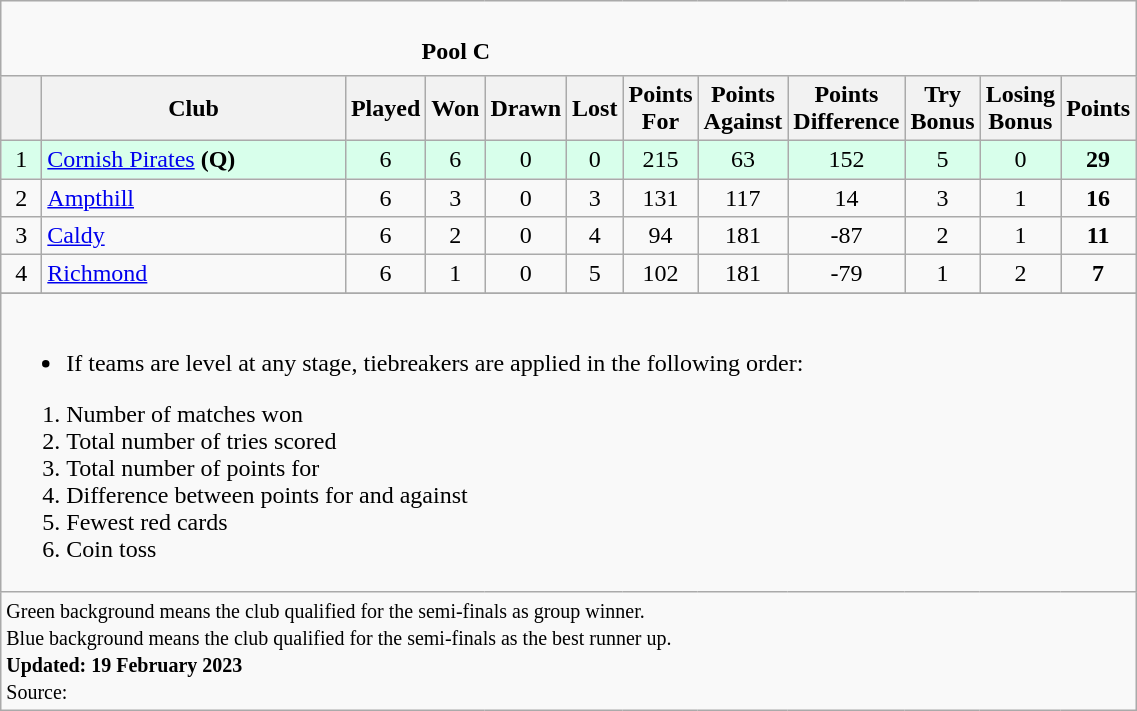<table class="wikitable" style="text-align: center;">
<tr>
<td colspan="15" cellpadding="0" cellspacing="0"><br><table border="0" width="80%" cellpadding="0" cellspacing="0">
<tr>
<td width=20% style="border:0px"></td>
<td style="border:0px"><strong>Pool C</strong></td>
<td width=20% style="border:0px" align=right></td>
</tr>
</table>
</td>
</tr>
<tr>
<th bgcolor="#efefef" width="20"></th>
<th bgcolor="#efefef" width="195">Club</th>
<th bgcolor="#efefef" width="20">Played</th>
<th bgcolor="#efefef" width="20">Won</th>
<th bgcolor="#efefef" width="20">Drawn</th>
<th bgcolor="#efefef" width="20">Lost</th>
<th bgcolor="#efefef" width="20">Points For</th>
<th bgcolor="#efefef" width="20">Points Against</th>
<th bgcolor="#efefef" width="20">Points Difference</th>
<th bgcolor="#efefef" width="20">Try Bonus</th>
<th bgcolor="#efefef" width="20">Losing Bonus</th>
<th bgcolor="#efefef" width="20">Points</th>
</tr>
<tr bgcolor=#d8ffeb align=center>
<td>1</td>
<td style="text-align:left;"><a href='#'>Cornish Pirates</a> <strong>(Q)</strong></td>
<td>6</td>
<td>6</td>
<td>0</td>
<td>0</td>
<td>215</td>
<td>63</td>
<td>152</td>
<td>5</td>
<td>0</td>
<td><strong>29</strong></td>
</tr>
<tr>
<td>2</td>
<td style="text-align:left;"><a href='#'>Ampthill</a></td>
<td>6</td>
<td>3</td>
<td>0</td>
<td>3</td>
<td>131</td>
<td>117</td>
<td>14</td>
<td>3</td>
<td>1</td>
<td><strong>16</strong></td>
</tr>
<tr>
<td>3</td>
<td style="text-align:left;"><a href='#'>Caldy</a></td>
<td>6</td>
<td>2</td>
<td>0</td>
<td>4</td>
<td>94</td>
<td>181</td>
<td>-87</td>
<td>2</td>
<td>1</td>
<td><strong>11</strong></td>
</tr>
<tr>
<td>4</td>
<td style="text-align:left;"><a href='#'>Richmond</a></td>
<td>6</td>
<td>1</td>
<td>0</td>
<td>5</td>
<td>102</td>
<td>181</td>
<td>-79</td>
<td>1</td>
<td>2</td>
<td><strong>7</strong></td>
</tr>
<tr>
</tr>
<tr | style="text-align:left;" |>
<td colspan="15"><br><ul><li>If teams are level at any stage, tiebreakers are applied in the following order:</li></ul><ol><li>Number of matches won</li><li>Total number of tries scored</li><li>Total number of points for</li><li>Difference between points for and against</li><li>Fewest red cards</li><li>Coin toss</li></ol></td>
</tr>
<tr | style="text-align:left;" |>
<td colspan="15" style="border:0px"><small><span>Green background</span> means the club qualified for the semi-finals as group winner.<br><span>Blue background</span> means the club qualified for the semi-finals as the best runner up.<br><strong>Updated: 19 February 2023</strong><br>Source: </small></td>
</tr>
</table>
